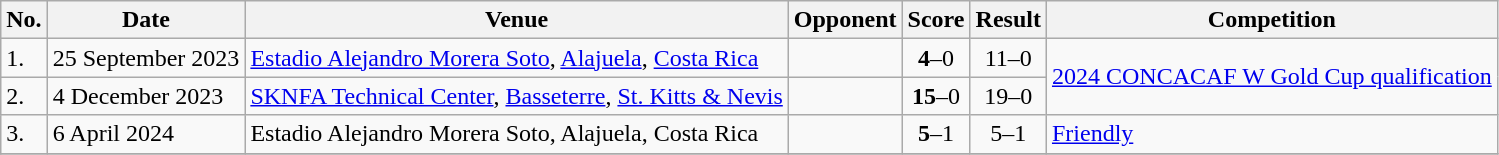<table class="wikitable">
<tr>
<th>No.</th>
<th>Date</th>
<th>Venue</th>
<th>Opponent</th>
<th>Score</th>
<th>Result</th>
<th>Competition</th>
</tr>
<tr>
<td>1.</td>
<td>25 September 2023</td>
<td><a href='#'>Estadio Alejandro Morera Soto</a>, <a href='#'>Alajuela</a>, <a href='#'>Costa Rica</a></td>
<td></td>
<td align=center><strong>4</strong>–0</td>
<td align=center>11–0</td>
<td rowspan=2><a href='#'>2024 CONCACAF W Gold Cup qualification</a></td>
</tr>
<tr>
<td>2.</td>
<td>4 December 2023</td>
<td><a href='#'>SKNFA Technical Center</a>, <a href='#'>Basseterre</a>, <a href='#'>St. Kitts & Nevis</a></td>
<td></td>
<td align=center><strong>15</strong>–0</td>
<td align=center>19–0</td>
</tr>
<tr>
<td>3.</td>
<td>6 April 2024</td>
<td>Estadio Alejandro Morera Soto, Alajuela, Costa Rica</td>
<td></td>
<td align=center><strong>5</strong>–1</td>
<td align=center>5–1</td>
<td><a href='#'>Friendly</a></td>
</tr>
<tr>
</tr>
</table>
